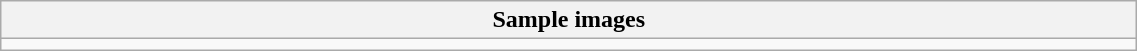<table class="wikitable collapsible collapsed" width="60%">
<tr>
<th>Sample images</th>
</tr>
<tr>
<td></td>
</tr>
</table>
